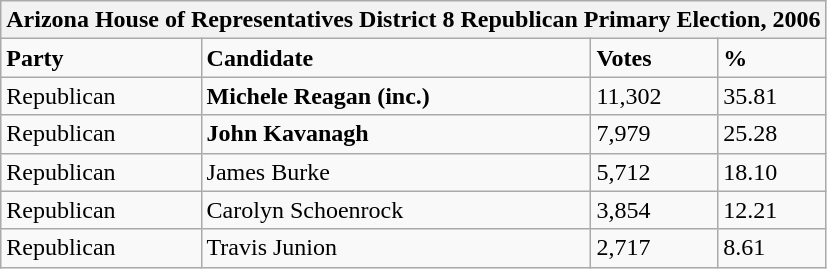<table class="wikitable">
<tr>
<th colspan="4">Arizona House of Representatives District 8 Republican Primary Election, 2006</th>
</tr>
<tr>
<td><strong>Party</strong></td>
<td><strong>Candidate</strong></td>
<td><strong>Votes</strong></td>
<td><strong>%</strong></td>
</tr>
<tr>
<td>Republican</td>
<td><strong>Michele Reagan (inc.)</strong></td>
<td>11,302</td>
<td>35.81</td>
</tr>
<tr>
<td>Republican</td>
<td><strong>John Kavanagh</strong></td>
<td>7,979</td>
<td>25.28</td>
</tr>
<tr>
<td>Republican</td>
<td>James Burke</td>
<td>5,712</td>
<td>18.10</td>
</tr>
<tr>
<td>Republican</td>
<td>Carolyn Schoenrock</td>
<td>3,854</td>
<td>12.21</td>
</tr>
<tr>
<td>Republican</td>
<td>Travis Junion</td>
<td>2,717</td>
<td>8.61</td>
</tr>
</table>
